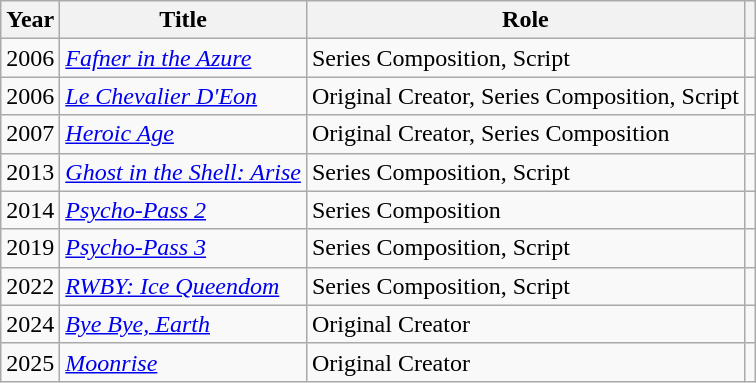<table class="wikitable">
<tr {| class="wikitable sortable">
<th>Year</th>
<th>Title</th>
<th>Role</th>
<th class="unsortable"></th>
</tr>
<tr>
<td>2006</td>
<td><em><a href='#'>Fafner in the Azure</a></em></td>
<td>Series Composition, Script</td>
<td></td>
</tr>
<tr>
<td>2006</td>
<td><em><a href='#'>Le Chevalier D'Eon</a></em></td>
<td>Original Creator, Series Composition, Script</td>
<td></td>
</tr>
<tr>
<td>2007</td>
<td><em><a href='#'>Heroic Age</a></em></td>
<td>Original Creator, Series Composition</td>
<td></td>
</tr>
<tr>
<td>2013</td>
<td><em><a href='#'>Ghost in the Shell: Arise</a></em></td>
<td>Series Composition, Script</td>
<td></td>
</tr>
<tr>
<td>2014</td>
<td><em><a href='#'>Psycho-Pass 2</a></em></td>
<td>Series Composition</td>
<td></td>
</tr>
<tr>
<td>2019</td>
<td><em><a href='#'>Psycho-Pass 3</a></em></td>
<td>Series Composition, Script</td>
<td></td>
</tr>
<tr>
<td>2022</td>
<td><em><a href='#'>RWBY: Ice Queendom</a></em></td>
<td>Series Composition, Script</td>
<td></td>
</tr>
<tr>
<td>2024</td>
<td><em><a href='#'>Bye Bye, Earth</a></em></td>
<td>Original Creator</td>
<td></td>
</tr>
<tr>
<td>2025</td>
<td><em><a href='#'>Moonrise</a></em></td>
<td>Original Creator</td>
<td></td>
</tr>
</table>
